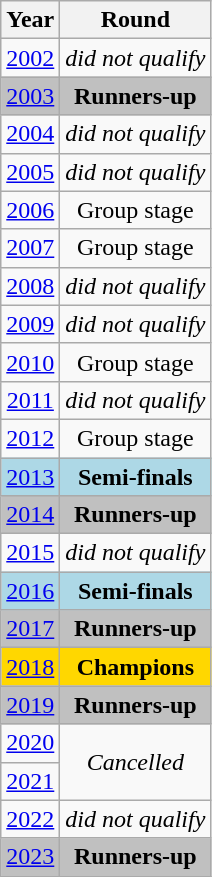<table class="wikitable" style="text-align: center;">
<tr>
<th>Year</th>
<th>Round</th>
</tr>
<tr>
<td> <a href='#'>2002</a></td>
<td><em>did not qualify</em></td>
</tr>
<tr bgcolor=silver>
<td> <a href='#'>2003</a></td>
<td><strong>Runners-up</strong></td>
</tr>
<tr>
<td> <a href='#'>2004</a></td>
<td><em>did not qualify</em></td>
</tr>
<tr>
<td> <a href='#'>2005</a></td>
<td><em>did not qualify</em></td>
</tr>
<tr>
<td> <a href='#'>2006</a></td>
<td>Group stage</td>
</tr>
<tr>
<td> <a href='#'>2007</a></td>
<td>Group stage</td>
</tr>
<tr>
<td> <a href='#'>2008</a></td>
<td><em>did not qualify</em></td>
</tr>
<tr>
<td> <a href='#'>2009</a></td>
<td><em>did not qualify</em></td>
</tr>
<tr>
<td> <a href='#'>2010</a></td>
<td>Group stage</td>
</tr>
<tr>
<td> <a href='#'>2011</a></td>
<td><em>did not qualify</em></td>
</tr>
<tr>
<td> <a href='#'>2012</a></td>
<td>Group stage</td>
</tr>
<tr bgcolor=lightblue>
<td> <a href='#'>2013</a></td>
<td><strong>Semi-finals</strong></td>
</tr>
<tr bgcolor=silver>
<td> <a href='#'>2014</a></td>
<td><strong>Runners-up</strong></td>
</tr>
<tr>
<td> <a href='#'>2015</a></td>
<td><em>did not qualify</em></td>
</tr>
<tr bgcolor=lightblue>
<td> <a href='#'>2016</a></td>
<td><strong>Semi-finals</strong></td>
</tr>
<tr bgcolor=silver>
<td> <a href='#'>2017</a></td>
<td><strong>Runners-up</strong></td>
</tr>
<tr bgcolor=gold>
<td> <a href='#'>2018</a></td>
<td><strong>Champions</strong></td>
</tr>
<tr bgcolor=silver>
<td> <a href='#'>2019</a></td>
<td><strong>Runners-up</strong></td>
</tr>
<tr>
<td> <a href='#'>2020</a></td>
<td colspan=1 rowspan=2><em>Cancelled</em></td>
</tr>
<tr>
<td> <a href='#'>2021</a></td>
</tr>
<tr>
<td> <a href='#'>2022</a></td>
<td><em>did not qualify</em></td>
</tr>
<tr bgcolor=silver>
<td> <a href='#'>2023</a></td>
<td><strong>Runners-up</strong></td>
</tr>
<tr>
</tr>
</table>
